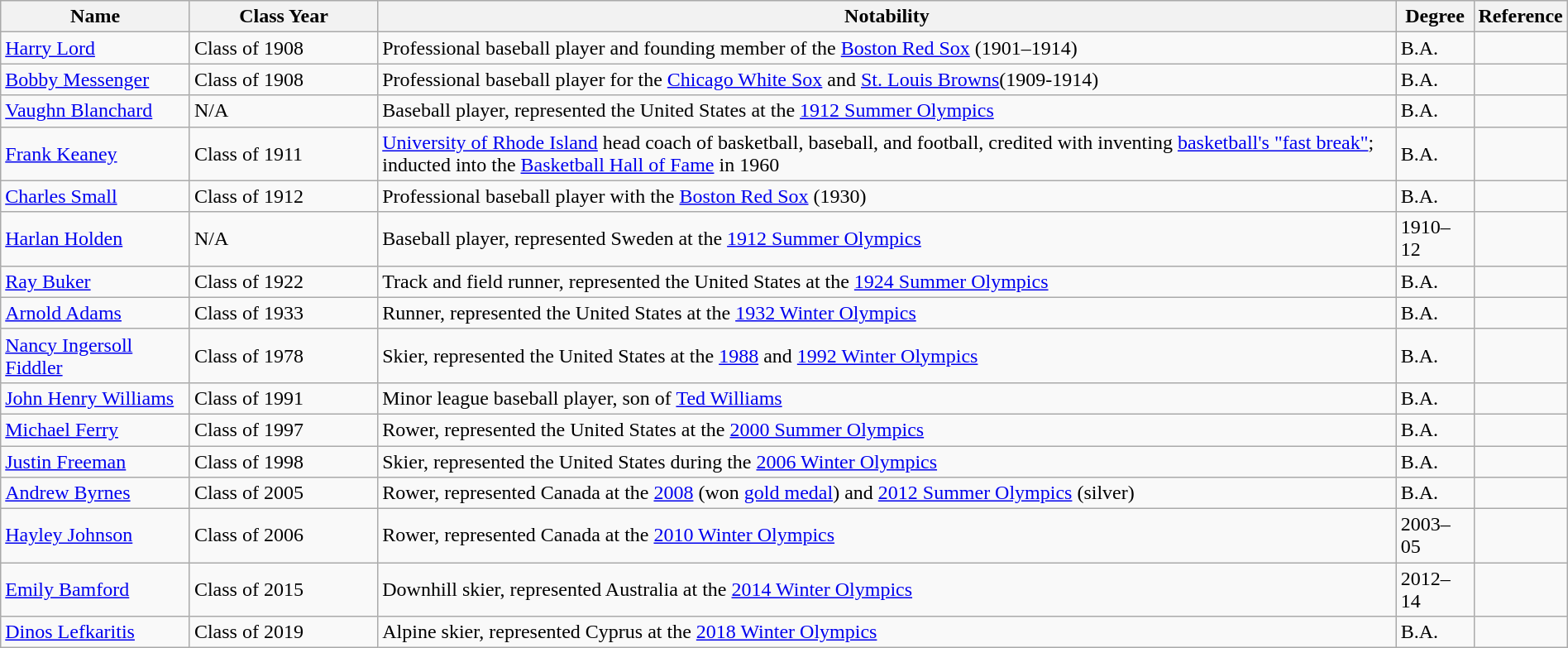<table class="wikitable" style="width:100%">
<tr>
<th style="width:*;">Name</th>
<th style="width:12%;">Class Year</th>
<th class="unsortable" style="width:65%;">Notability</th>
<th>Degree</th>
<th>Reference</th>
</tr>
<tr>
<td><a href='#'>Harry Lord</a></td>
<td>Class of 1908</td>
<td>Professional baseball player and founding member of the <a href='#'>Boston Red Sox</a> (1901–1914)</td>
<td>B.A.</td>
<td></td>
</tr>
<tr>
<td><a href='#'>Bobby Messenger</a></td>
<td>Class of 1908</td>
<td>Professional baseball player for the <a href='#'>Chicago White Sox</a> and <a href='#'>St. Louis Browns</a>(1909-1914)</td>
<td>B.A.</td>
<td></td>
</tr>
<tr>
<td><a href='#'>Vaughn Blanchard</a></td>
<td>N/A</td>
<td>Baseball player, represented the United States at the <a href='#'>1912 Summer Olympics</a></td>
<td>B.A.</td>
<td></td>
</tr>
<tr>
<td><a href='#'>Frank Keaney</a></td>
<td>Class of 1911</td>
<td><a href='#'>University of Rhode Island</a> head coach of basketball, baseball, and football, credited with inventing <a href='#'>basketball's "fast break"</a>; inducted into the <a href='#'>Basketball Hall of Fame</a> in 1960</td>
<td>B.A.</td>
<td></td>
</tr>
<tr>
<td><a href='#'>Charles Small</a></td>
<td>Class of 1912</td>
<td>Professional baseball player with the <a href='#'>Boston Red Sox</a> (1930)</td>
<td>B.A.</td>
<td></td>
</tr>
<tr>
<td><a href='#'>Harlan Holden</a></td>
<td>N/A</td>
<td>Baseball player, represented Sweden at the <a href='#'>1912 Summer Olympics</a></td>
<td>1910–12</td>
<td></td>
</tr>
<tr>
<td><a href='#'>Ray Buker</a></td>
<td>Class of 1922</td>
<td>Track and field runner, represented the United States at the <a href='#'>1924 Summer Olympics</a></td>
<td>B.A.</td>
<td></td>
</tr>
<tr>
<td><a href='#'>Arnold Adams</a></td>
<td>Class of 1933</td>
<td>Runner, represented the United States at the <a href='#'>1932 Winter Olympics</a></td>
<td>B.A.</td>
<td></td>
</tr>
<tr>
<td><a href='#'>Nancy Ingersoll Fiddler</a></td>
<td>Class of 1978</td>
<td>Skier, represented the United States at the <a href='#'>1988</a> and <a href='#'>1992 Winter Olympics</a></td>
<td>B.A.</td>
<td></td>
</tr>
<tr>
<td><a href='#'>John Henry Williams</a></td>
<td>Class of 1991</td>
<td>Minor league baseball player, son of <a href='#'>Ted Williams</a></td>
<td>B.A.</td>
<td></td>
</tr>
<tr>
<td><a href='#'>Michael Ferry</a></td>
<td>Class of 1997</td>
<td>Rower, represented the United States at the <a href='#'>2000 Summer Olympics</a></td>
<td>B.A.</td>
<td></td>
</tr>
<tr>
<td><a href='#'>Justin Freeman</a></td>
<td>Class of 1998</td>
<td>Skier, represented the United States during the <a href='#'>2006 Winter Olympics</a></td>
<td>B.A.</td>
<td></td>
</tr>
<tr>
<td><a href='#'>Andrew Byrnes</a></td>
<td>Class of 2005</td>
<td>Rower, represented Canada at the <a href='#'>2008</a> (won <a href='#'>gold medal</a>) and <a href='#'>2012 Summer Olympics</a> (silver)</td>
<td>B.A.</td>
<td></td>
</tr>
<tr>
<td><a href='#'>Hayley Johnson</a></td>
<td>Class of 2006</td>
<td>Rower, represented Canada at the <a href='#'>2010 Winter Olympics</a></td>
<td>2003–05</td>
<td></td>
</tr>
<tr>
<td><a href='#'>Emily Bamford</a></td>
<td>Class of 2015</td>
<td>Downhill skier, represented Australia at the <a href='#'>2014 Winter Olympics</a></td>
<td>2012–14</td>
<td></td>
</tr>
<tr>
<td><a href='#'>Dinos Lefkaritis</a></td>
<td>Class of 2019</td>
<td>Alpine skier, represented Cyprus at the <a href='#'>2018 Winter Olympics</a></td>
<td>B.A.</td>
<td></td>
</tr>
</table>
